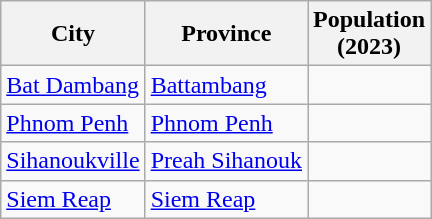<table class="wikitable sortable sticky-header col3right">
<tr>
<th>City</th>
<th>Province</th>
<th>Population<br>(2023)</th>
</tr>
<tr>
<td><a href='#'>Bat Dambang</a></td>
<td><a href='#'>Battambang</a></td>
<td></td>
</tr>
<tr>
<td><a href='#'>Phnom Penh</a></td>
<td><a href='#'>Phnom Penh</a></td>
<td></td>
</tr>
<tr>
<td><a href='#'>Sihanoukville</a></td>
<td><a href='#'>Preah Sihanouk</a></td>
<td></td>
</tr>
<tr>
<td><a href='#'>Siem Reap</a></td>
<td><a href='#'>Siem Reap</a></td>
<td></td>
</tr>
</table>
